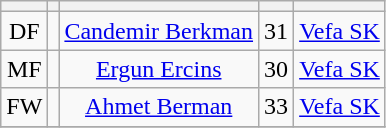<table class="wikitable sortable" style="text-align: center">
<tr>
<th></th>
<th></th>
<th></th>
<th></th>
<th></th>
</tr>
<tr>
<td>DF</td>
<td></td>
<td><a href='#'>Candemir Berkman</a></td>
<td>31</td>
<td><a href='#'>Vefa SK</a></td>
</tr>
<tr>
<td>MF</td>
<td></td>
<td><a href='#'>Ergun Ercins</a></td>
<td>30</td>
<td><a href='#'>Vefa SK</a></td>
</tr>
<tr>
<td>FW</td>
<td></td>
<td><a href='#'>Ahmet Berman</a></td>
<td>33</td>
<td><a href='#'>Vefa SK</a></td>
</tr>
<tr>
</tr>
</table>
